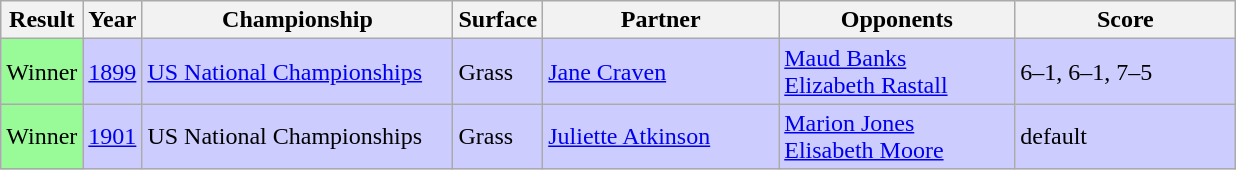<table class="sortable wikitable">
<tr>
<th style="width:40px">Result</th>
<th style="width:30px">Year</th>
<th style="width:200px">Championship</th>
<th style="width:50px">Surface</th>
<th style="width:150px">Partner</th>
<th style="width:150px">Opponents</th>
<th style="width:140px" class="unsortable">Score</th>
</tr>
<tr style="background:#ccf;">
<td style="background:#98fb98;">Winner</td>
<td><a href='#'>1899</a></td>
<td><a href='#'>US National Championships</a></td>
<td>Grass</td>
<td> <a href='#'>Jane Craven</a></td>
<td> <a href='#'>Maud Banks</a><br>  <a href='#'>Elizabeth Rastall</a></td>
<td>6–1, 6–1, 7–5</td>
</tr>
<tr style="background:#ccf;">
<td style="background:#98fb98;">Winner</td>
<td><a href='#'>1901</a></td>
<td>US National Championships</td>
<td>Grass</td>
<td> <a href='#'>Juliette Atkinson</a></td>
<td> <a href='#'>Marion Jones</a><br>  <a href='#'>Elisabeth Moore</a></td>
<td>default</td>
</tr>
</table>
